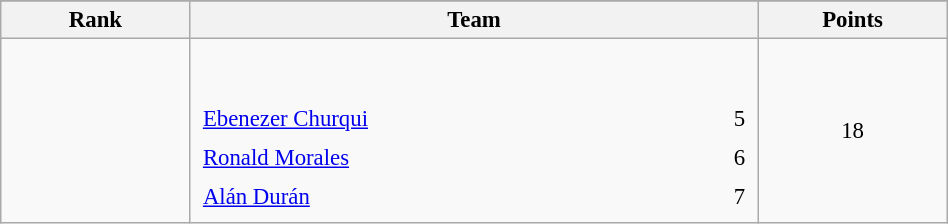<table class="wikitable sortable" style=" text-align:center; font-size:95%;" width="50%">
<tr>
</tr>
<tr>
<th width=10%>Rank</th>
<th width=30%>Team</th>
<th width=10%>Points</th>
</tr>
<tr>
<td align=center></td>
<td align=left> <br><br><table width=100%>
<tr>
<td align=left style="border:0"><a href='#'>Ebenezer Churqui</a></td>
<td align=right style="border:0">5</td>
</tr>
<tr>
<td align=left style="border:0"><a href='#'>Ronald Morales</a></td>
<td align=right style="border:0">6</td>
</tr>
<tr>
<td align=left style="border:0"><a href='#'>Alán Durán</a></td>
<td align=right style="border:0">7</td>
</tr>
</table>
</td>
<td>18</td>
</tr>
</table>
